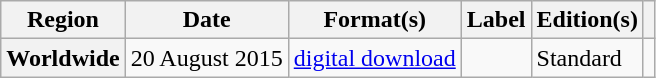<table class="wikitable plainrowheaders">
<tr>
<th scope="col">Region</th>
<th scope="col">Date</th>
<th scope="col">Format(s)</th>
<th scope="col">Label</th>
<th scope="col">Edition(s)</th>
<th scope="col"></th>
</tr>
<tr>
<th scope="row">Worldwide</th>
<td>20 August 2015</td>
<td><a href='#'>digital download</a></td>
<td></td>
<td>Standard</td>
<td style="text-align:center;"></td>
</tr>
</table>
